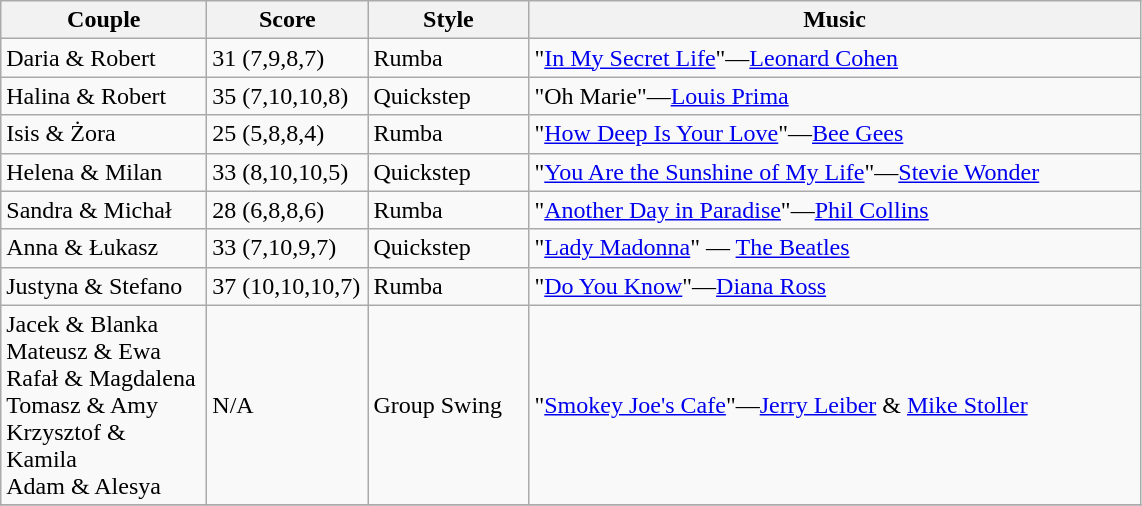<table class="wikitable">
<tr>
<th width="130">Couple</th>
<th width="100">Score</th>
<th width="100">Style</th>
<th width="400">Music</th>
</tr>
<tr>
<td>Daria & Robert</td>
<td>31 (7,9,8,7)</td>
<td>Rumba</td>
<td>"<a href='#'>In My Secret Life</a>"—<a href='#'>Leonard Cohen</a></td>
</tr>
<tr>
<td>Halina & Robert</td>
<td>35 (7,10,10,8)</td>
<td>Quickstep</td>
<td>"Oh Marie"—<a href='#'>Louis Prima</a></td>
</tr>
<tr>
<td>Isis & Żora</td>
<td>25 (5,8,8,4)</td>
<td>Rumba</td>
<td>"<a href='#'>How Deep Is Your Love</a>"—<a href='#'>Bee Gees</a></td>
</tr>
<tr>
<td>Helena & Milan</td>
<td>33 (8,10,10,5)</td>
<td>Quickstep</td>
<td>"<a href='#'>You Are the Sunshine of My Life</a>"—<a href='#'>Stevie Wonder</a></td>
</tr>
<tr>
<td>Sandra & Michał</td>
<td>28 (6,8,8,6)</td>
<td>Rumba</td>
<td>"<a href='#'>Another Day in Paradise</a>"—<a href='#'>Phil Collins</a></td>
</tr>
<tr>
<td>Anna & Łukasz</td>
<td>33 (7,10,9,7)</td>
<td>Quickstep</td>
<td>"<a href='#'>Lady Madonna</a>" — <a href='#'>The Beatles</a></td>
</tr>
<tr>
<td>Justyna & Stefano</td>
<td>37 (10,10,10,7)</td>
<td>Rumba</td>
<td>"<a href='#'>Do You Know</a>"—<a href='#'>Diana Ross</a></td>
</tr>
<tr>
<td>Jacek & Blanka<br>Mateusz & Ewa<br>Rafał & Magdalena<br>Tomasz & Amy<br>Krzysztof & Kamila<br>Adam & Alesya<br></td>
<td>N/A</td>
<td>Group Swing</td>
<td>"<a href='#'>Smokey Joe's Cafe</a>"—<a href='#'>Jerry Leiber</a> & <a href='#'>Mike Stoller</a></td>
</tr>
<tr>
</tr>
</table>
